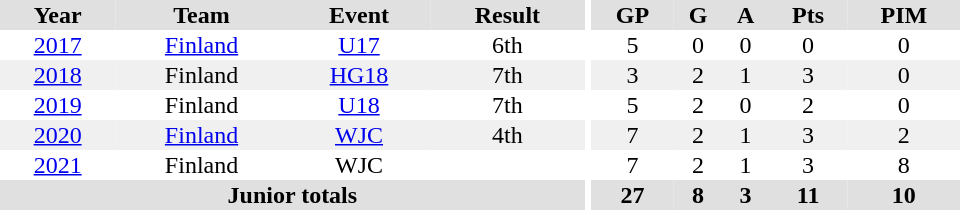<table border="0" cellpadding="1" cellspacing="0" ID="Table3" style="text-align:center; width:40em;">
<tr bgcolor="#e0e0e0">
<th>Year</th>
<th>Team</th>
<th>Event</th>
<th>Result</th>
<th rowspan="99" bgcolor="#ffffff"></th>
<th>GP</th>
<th>G</th>
<th>A</th>
<th>Pts</th>
<th>PIM</th>
</tr>
<tr>
<td><a href='#'>2017</a></td>
<td><a href='#'>Finland</a></td>
<td><a href='#'>U17</a></td>
<td>6th</td>
<td>5</td>
<td>0</td>
<td>0</td>
<td>0</td>
<td>0</td>
</tr>
<tr bgcolor="#f0f0f0">
<td><a href='#'>2018</a></td>
<td>Finland</td>
<td><a href='#'>HG18</a></td>
<td>7th</td>
<td>3</td>
<td>2</td>
<td>1</td>
<td>3</td>
<td>0</td>
</tr>
<tr>
<td><a href='#'>2019</a></td>
<td>Finland</td>
<td><a href='#'>U18</a></td>
<td>7th</td>
<td>5</td>
<td>2</td>
<td>0</td>
<td>2</td>
<td>0</td>
</tr>
<tr bgcolor="#f0f0f0">
<td><a href='#'>2020</a></td>
<td><a href='#'>Finland</a></td>
<td><a href='#'>WJC</a></td>
<td>4th</td>
<td>7</td>
<td>2</td>
<td>1</td>
<td>3</td>
<td>2</td>
</tr>
<tr>
<td><a href='#'>2021</a></td>
<td>Finland</td>
<td>WJC</td>
<td></td>
<td>7</td>
<td>2</td>
<td>1</td>
<td>3</td>
<td>8</td>
</tr>
<tr bgcolor="#e0e0e0">
<th colspan="4">Junior totals</th>
<th>27</th>
<th>8</th>
<th>3</th>
<th>11</th>
<th>10</th>
</tr>
</table>
